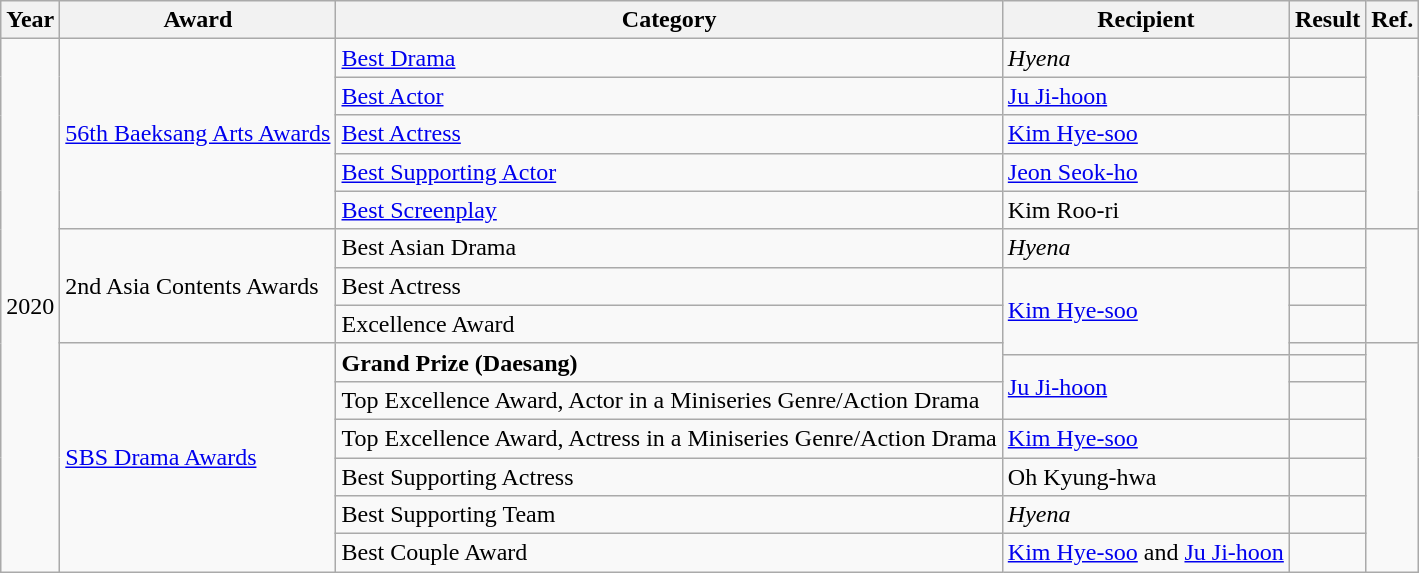<table class="wikitable">
<tr>
<th>Year</th>
<th>Award</th>
<th>Category</th>
<th>Recipient</th>
<th>Result</th>
<th>Ref.</th>
</tr>
<tr>
<td rowspan="15">2020</td>
<td rowspan="5"><a href='#'>56th Baeksang Arts Awards</a></td>
<td><a href='#'>Best Drama</a></td>
<td><em>Hyena</em></td>
<td></td>
<td rowspan="5"></td>
</tr>
<tr>
<td><a href='#'>Best Actor</a></td>
<td><a href='#'>Ju Ji-hoon</a></td>
<td></td>
</tr>
<tr>
<td><a href='#'>Best Actress</a></td>
<td><a href='#'>Kim Hye-soo</a></td>
<td></td>
</tr>
<tr>
<td><a href='#'>Best Supporting Actor</a></td>
<td><a href='#'>Jeon Seok-ho</a></td>
<td></td>
</tr>
<tr>
<td><a href='#'>Best Screenplay</a></td>
<td>Kim Roo-ri</td>
<td></td>
</tr>
<tr>
<td rowspan="3">2nd Asia Contents Awards</td>
<td>Best Asian Drama</td>
<td><em>Hyena</em></td>
<td></td>
<td rowspan="3"></td>
</tr>
<tr>
<td>Best Actress</td>
<td rowspan="3"><a href='#'>Kim Hye-soo</a></td>
<td></td>
</tr>
<tr>
<td>Excellence Award</td>
<td></td>
</tr>
<tr>
<td rowspan="7"><a href='#'>SBS Drama Awards</a></td>
<td rowspan=2><strong>Grand Prize (Daesang)</strong></td>
<td></td>
<td rowspan=7></td>
</tr>
<tr>
<td rowspan=2><a href='#'>Ju Ji-hoon</a></td>
<td></td>
</tr>
<tr>
<td>Top Excellence Award, Actor in a Miniseries Genre/Action Drama</td>
<td></td>
</tr>
<tr>
<td>Top Excellence Award, Actress in a Miniseries Genre/Action Drama</td>
<td><a href='#'>Kim Hye-soo</a></td>
<td></td>
</tr>
<tr>
<td>Best Supporting Actress</td>
<td>Oh Kyung-hwa</td>
<td></td>
</tr>
<tr>
<td>Best Supporting Team</td>
<td><em>Hyena</em></td>
<td></td>
</tr>
<tr>
<td>Best Couple Award</td>
<td><a href='#'>Kim Hye-soo</a> and <a href='#'>Ju Ji-hoon</a></td>
<td></td>
</tr>
</table>
